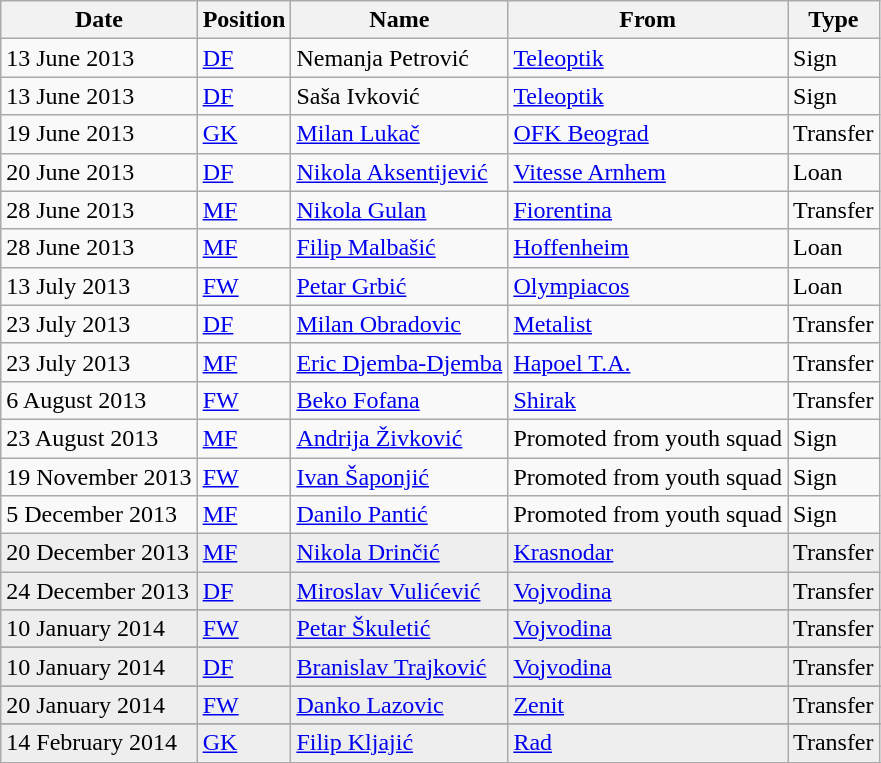<table class="wikitable">
<tr>
<th>Date</th>
<th>Position</th>
<th>Name</th>
<th>From</th>
<th>Type</th>
</tr>
<tr>
<td>13 June 2013</td>
<td><a href='#'>DF</a></td>
<td> Nemanja Petrović</td>
<td> <a href='#'>Teleoptik</a></td>
<td>Sign</td>
</tr>
<tr>
<td>13 June 2013</td>
<td><a href='#'>DF</a></td>
<td> Saša Ivković</td>
<td> <a href='#'>Teleoptik</a></td>
<td>Sign</td>
</tr>
<tr>
<td>19 June 2013</td>
<td><a href='#'>GK</a></td>
<td> <a href='#'>Milan Lukač</a></td>
<td> <a href='#'>OFK Beograd</a></td>
<td>Transfer</td>
</tr>
<tr>
<td>20 June 2013</td>
<td><a href='#'>DF</a></td>
<td> <a href='#'>Nikola Aksentijević</a></td>
<td> <a href='#'>Vitesse Arnhem</a></td>
<td>Loan</td>
</tr>
<tr>
<td>28 June 2013</td>
<td><a href='#'>MF</a></td>
<td> <a href='#'>Nikola Gulan</a></td>
<td> <a href='#'>Fiorentina</a></td>
<td>Transfer</td>
</tr>
<tr>
<td>28 June 2013</td>
<td><a href='#'>MF</a></td>
<td> <a href='#'>Filip Malbašić</a></td>
<td> <a href='#'>Hoffenheim</a></td>
<td>Loan</td>
</tr>
<tr>
<td>13 July 2013</td>
<td><a href='#'>FW</a></td>
<td> <a href='#'>Petar Grbić</a></td>
<td> <a href='#'>Olympiacos</a></td>
<td>Loan</td>
</tr>
<tr>
<td>23 July 2013</td>
<td><a href='#'>DF</a></td>
<td> <a href='#'>Milan Obradovic</a></td>
<td> <a href='#'>Metalist</a></td>
<td>Transfer</td>
</tr>
<tr>
<td>23 July 2013</td>
<td><a href='#'>MF</a></td>
<td> <a href='#'>Eric Djemba-Djemba</a></td>
<td> <a href='#'>Hapoel T.A.</a></td>
<td>Transfer</td>
</tr>
<tr>
<td>6 August 2013</td>
<td><a href='#'>FW</a></td>
<td> <a href='#'>Beko Fofana</a></td>
<td> <a href='#'>Shirak</a></td>
<td>Transfer</td>
</tr>
<tr>
<td>23 August 2013</td>
<td><a href='#'>MF</a></td>
<td> <a href='#'>Andrija Živković</a></td>
<td>Promoted from youth squad</td>
<td>Sign</td>
</tr>
<tr>
<td>19 November 2013</td>
<td><a href='#'>FW</a></td>
<td> <a href='#'>Ivan Šaponjić</a></td>
<td>Promoted from youth squad</td>
<td>Sign</td>
</tr>
<tr>
<td>5 December 2013</td>
<td><a href='#'>MF</a></td>
<td> <a href='#'>Danilo Pantić</a></td>
<td>Promoted from youth squad</td>
<td>Sign</td>
</tr>
<tr bgcolor=#EEEEEE>
<td>20 December 2013</td>
<td><a href='#'>MF</a></td>
<td> <a href='#'>Nikola Drinčić</a></td>
<td> <a href='#'>Krasnodar</a></td>
<td>Transfer</td>
</tr>
<tr bgcolor=#EEEEEE>
<td>24 December 2013</td>
<td><a href='#'>DF</a></td>
<td> <a href='#'>Miroslav Vulićević</a></td>
<td> <a href='#'>Vojvodina</a></td>
<td>Transfer</td>
</tr>
<tr>
</tr>
<tr bgcolor=#EEEEEE>
<td>10 January 2014</td>
<td><a href='#'>FW</a></td>
<td> <a href='#'>Petar Škuletić</a></td>
<td> <a href='#'>Vojvodina</a></td>
<td>Transfer</td>
</tr>
<tr>
</tr>
<tr bgcolor=#EEEEEE>
<td>10 January 2014</td>
<td><a href='#'>DF</a></td>
<td> <a href='#'>Branislav Trajković</a></td>
<td> <a href='#'>Vojvodina</a></td>
<td>Transfer</td>
</tr>
<tr>
</tr>
<tr bgcolor=#EEEEEE>
<td>20 January 2014</td>
<td><a href='#'>FW</a></td>
<td> <a href='#'>Danko Lazovic</a></td>
<td> <a href='#'>Zenit</a></td>
<td>Transfer</td>
</tr>
<tr>
</tr>
<tr bgcolor=#EEEEEE>
<td>14 February 2014</td>
<td><a href='#'>GK</a></td>
<td> <a href='#'>Filip Kljajić</a></td>
<td> <a href='#'>Rad</a></td>
<td>Transfer</td>
</tr>
<tr>
</tr>
</table>
